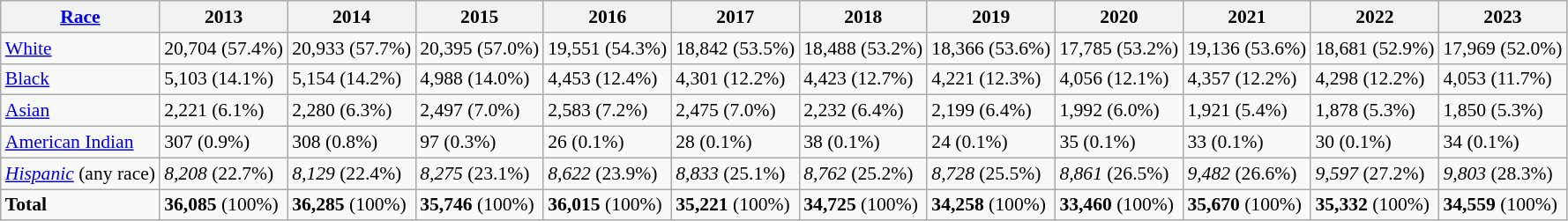<table class="wikitable sortable mw-collapsible mw-collapsed collapsible" style="font-size: 90%;">
<tr>
<th><a href='#'>Race</a></th>
<th>2013</th>
<th>2014</th>
<th>2015</th>
<th>2016</th>
<th>2017</th>
<th>2018</th>
<th>2019</th>
<th>2020</th>
<th>2021</th>
<th>2022</th>
<th>2023</th>
</tr>
<tr>
<td><a href='#'>White</a></td>
<td>20,704 (57.4%)</td>
<td>20,933 (57.7%)</td>
<td>20,395 (57.0%)</td>
<td>19,551 (54.3%)</td>
<td>18,842 (53.5%)</td>
<td>18,488 (53.2%)</td>
<td>18,366 (53.6%)</td>
<td>17,785 (53.2%)</td>
<td>19,136 (53.6%)</td>
<td>18,681 (52.9%)</td>
<td>17,969 (52.0%)</td>
</tr>
<tr>
<td><a href='#'>Black</a></td>
<td>5,103 (14.1%)</td>
<td>5,154 (14.2%)</td>
<td>4,988 (14.0%)</td>
<td>4,453 (12.4%)</td>
<td>4,301 (12.2%)</td>
<td>4,423 (12.7%)</td>
<td>4,221 (12.3%)</td>
<td>4,056 (12.1%)</td>
<td>4,357 (12.2%)</td>
<td>4,298 (12.2%)</td>
<td>4,053 (11.7%)</td>
</tr>
<tr>
<td><a href='#'>Asian</a></td>
<td>2,221 (6.1%)</td>
<td>2,280 (6.3%)</td>
<td>2,497 (7.0%)</td>
<td>2,583 (7.2%)</td>
<td>2,475 (7.0%)</td>
<td>2,232 (6.4%)</td>
<td>2,199 (6.4%)</td>
<td>1,992 (6.0%)</td>
<td>1,921 (5.4%)</td>
<td>1,878 (5.3%)</td>
<td>1,850 (5.3%)</td>
</tr>
<tr>
<td><a href='#'>American Indian</a></td>
<td>307 (0.9%)</td>
<td>308 (0.8%)</td>
<td>97 (0.3%)</td>
<td>26 (0.1%)</td>
<td>28 (0.1%)</td>
<td>38 (0.1%)</td>
<td>24 (0.1%)</td>
<td>35 (0.1%)</td>
<td>33 (0.1%)</td>
<td>30 (0.1%)</td>
<td>34 (0.1%)</td>
</tr>
<tr>
<td><em><a href='#'>Hispanic</a></em> (any race)</td>
<td><em>8,208</em> (22.7%)</td>
<td><em>8,129</em> (22.4%)</td>
<td><em>8,275</em> (23.1%)</td>
<td><em>8,622</em> (23.9%)</td>
<td><em>8,833</em> (25.1%)</td>
<td><em>8,762</em> (25.2%)</td>
<td><em>8,728</em> (25.5%)</td>
<td><em>8,861</em> (26.5%)</td>
<td><em>9,482</em> (26.6%)</td>
<td><em>9,597</em> (27.2%)</td>
<td><em>9,803</em> (28.3%)</td>
</tr>
<tr>
<td><strong>Total</strong></td>
<td><strong>36,085</strong> (100%)</td>
<td><strong>36,285</strong> (100%)</td>
<td><strong>35,746</strong> (100%)</td>
<td><strong>36,015</strong> (100%)</td>
<td><strong>35,221</strong> (100%)</td>
<td><strong>34,725</strong> (100%)</td>
<td><strong>34,258</strong> (100%)</td>
<td><strong>33,460</strong> (100%)</td>
<td><strong>35,670</strong> (100%)</td>
<td><strong>35,332</strong> (100%)</td>
<td><strong>34,559</strong> (100%)</td>
</tr>
</table>
